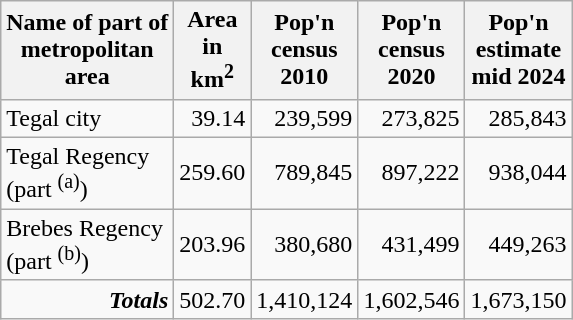<table class="sortable wikitable" style="text-align:right">
<tr>
<th>Name of part of <br>metropolitan<br>area</th>
<th>Area<br> in <br>km<sup>2</sup></th>
<th>Pop'n<br>census<br>2010</th>
<th>Pop'n<br>census<br>2020</th>
<th>Pop'n<br>estimate<br>mid 2024</th>
</tr>
<tr>
<td style="text-align:left">Tegal city</td>
<td>39.14</td>
<td>239,599</td>
<td>273,825</td>
<td>285,843</td>
</tr>
<tr>
<td style="text-align:left">Tegal Regency <br>(part <sup>(a)</sup>)</td>
<td>259.60</td>
<td>789,845</td>
<td>897,222</td>
<td>938,044</td>
</tr>
<tr>
<td style="text-align:left">Brebes Regency <br>(part <sup>(b)</sup>)</td>
<td>203.96</td>
<td>380,680</td>
<td>431,499</td>
<td>449,263</td>
</tr>
<tr>
<td><strong><em>Totals</em></strong></td>
<td>502.70</td>
<td>1,410,124</td>
<td>1,602,546</td>
<td>1,673,150</td>
</tr>
</table>
